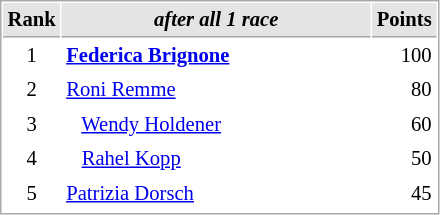<table cellspacing="1" cellpadding="3" style="border:1px solid #aaa; font-size:86%;">
<tr style="background:#e4e4e4;">
<th style="border-bottom:1px solid #aaa; width:10px;">Rank</th>
<th style="border-bottom:1px solid #aaa; width:200px; white-space:nowrap;"><em>after all 1 race</em></th>
<th style="border-bottom:1px solid #aaa; width:20px;">Points</th>
</tr>
<tr>
<td style="text-align:center;">1</td>
<td><strong> <a href='#'>Federica Brignone</a></strong></td>
<td align="right">100</td>
</tr>
<tr>
<td style="text-align:center;">2</td>
<td> <a href='#'>Roni Remme</a></td>
<td align="right">80</td>
</tr>
<tr>
<td style="text-align:center;">3</td>
<td>   <a href='#'>Wendy Holdener</a></td>
<td align="right">60</td>
</tr>
<tr>
<td style="text-align:center;">4</td>
<td>   <a href='#'>Rahel Kopp</a></td>
<td align="right">50</td>
</tr>
<tr>
<td style="text-align:center;">5</td>
<td> <a href='#'>Patrizia Dorsch</a></td>
<td align="right">45</td>
</tr>
<tr>
</tr>
</table>
